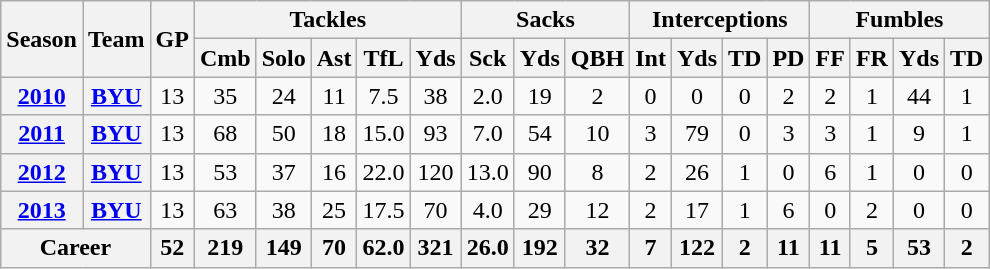<table class="wikitable" style="text-align:center;">
<tr>
<th rowspan="2">Season</th>
<th rowspan="2">Team</th>
<th rowspan="2">GP</th>
<th colspan="5">Tackles</th>
<th colspan="3">Sacks</th>
<th colspan="4">Interceptions</th>
<th colspan="4">Fumbles</th>
</tr>
<tr>
<th>Cmb</th>
<th>Solo</th>
<th>Ast</th>
<th>TfL</th>
<th>Yds</th>
<th>Sck</th>
<th>Yds</th>
<th>QBH</th>
<th>Int</th>
<th>Yds</th>
<th>TD</th>
<th>PD</th>
<th>FF</th>
<th>FR</th>
<th>Yds</th>
<th>TD</th>
</tr>
<tr>
<th><a href='#'>2010</a></th>
<th><a href='#'>BYU</a></th>
<td>13</td>
<td>35</td>
<td>24</td>
<td>11</td>
<td>7.5</td>
<td>38</td>
<td>2.0</td>
<td>19</td>
<td>2</td>
<td>0</td>
<td>0</td>
<td>0</td>
<td>2</td>
<td>2</td>
<td>1</td>
<td>44</td>
<td>1</td>
</tr>
<tr>
<th><a href='#'>2011</a></th>
<th><a href='#'>BYU</a></th>
<td>13</td>
<td>68</td>
<td>50</td>
<td>18</td>
<td>15.0</td>
<td>93</td>
<td>7.0</td>
<td>54</td>
<td>10</td>
<td>3</td>
<td>79</td>
<td>0</td>
<td>3</td>
<td>3</td>
<td>1</td>
<td>9</td>
<td>1</td>
</tr>
<tr>
<th><a href='#'>2012</a></th>
<th><a href='#'>BYU</a></th>
<td>13</td>
<td>53</td>
<td>37</td>
<td>16</td>
<td>22.0</td>
<td>120</td>
<td>13.0</td>
<td>90</td>
<td>8</td>
<td>2</td>
<td>26</td>
<td>1</td>
<td>0</td>
<td>6</td>
<td>1</td>
<td>0</td>
<td>0</td>
</tr>
<tr>
<th><a href='#'>2013</a></th>
<th><a href='#'>BYU</a></th>
<td>13</td>
<td>63</td>
<td>38</td>
<td>25</td>
<td>17.5</td>
<td>70</td>
<td>4.0</td>
<td>29</td>
<td>12</td>
<td>2</td>
<td>17</td>
<td>1</td>
<td>6</td>
<td>0</td>
<td>2</td>
<td>0</td>
<td>0</td>
</tr>
<tr>
<th colspan="2">Career</th>
<th>52</th>
<th>219</th>
<th>149</th>
<th>70</th>
<th>62.0</th>
<th>321</th>
<th>26.0</th>
<th>192</th>
<th>32</th>
<th>7</th>
<th>122</th>
<th>2</th>
<th>11</th>
<th>11</th>
<th>5</th>
<th>53</th>
<th>2</th>
</tr>
</table>
